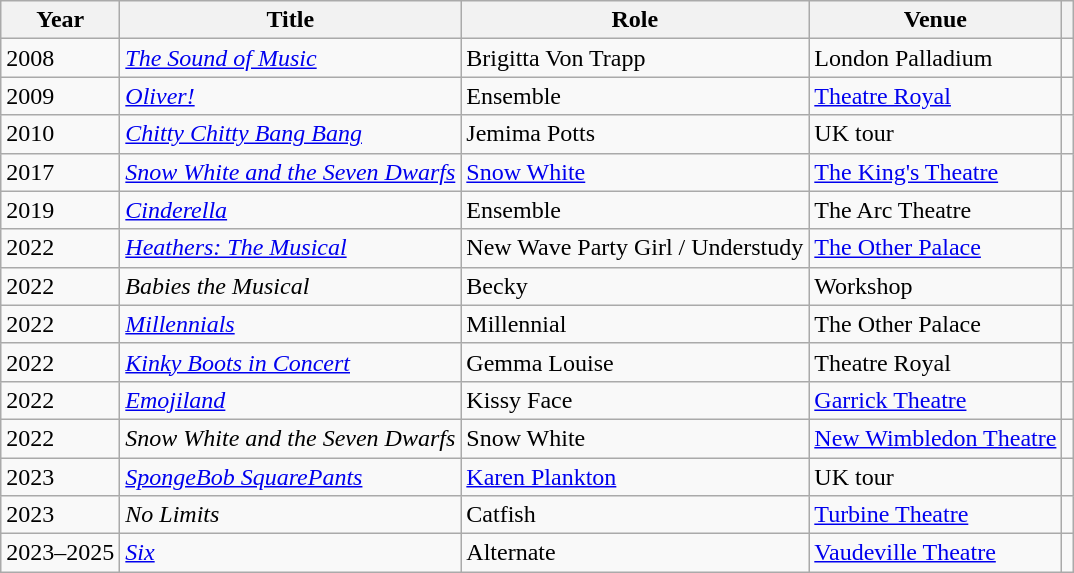<table class="wikitable">
<tr>
<th>Year</th>
<th>Title</th>
<th>Role</th>
<th>Venue</th>
<th></th>
</tr>
<tr>
<td>2008</td>
<td><em><a href='#'>The Sound of Music</a></em></td>
<td>Brigitta Von Trapp</td>
<td>London Palladium</td>
<td align="center"></td>
</tr>
<tr>
<td>2009</td>
<td><em><a href='#'>Oliver!</a></em></td>
<td>Ensemble</td>
<td><a href='#'>Theatre Royal</a></td>
<td align="center"></td>
</tr>
<tr>
<td>2010</td>
<td><em><a href='#'>Chitty Chitty Bang Bang</a></em></td>
<td>Jemima Potts</td>
<td>UK tour</td>
<td align="center"></td>
</tr>
<tr>
<td>2017</td>
<td><em><a href='#'>Snow White and the Seven Dwarfs</a></em></td>
<td><a href='#'>Snow White</a></td>
<td><a href='#'>The King's Theatre</a></td>
<td align="center"></td>
</tr>
<tr>
<td>2019</td>
<td><em><a href='#'>Cinderella</a></em></td>
<td>Ensemble</td>
<td>The Arc Theatre</td>
<td align="center"></td>
</tr>
<tr>
<td>2022</td>
<td><em><a href='#'>Heathers: The Musical</a></em></td>
<td>New Wave Party Girl / Understudy</td>
<td><a href='#'>The Other Palace</a></td>
<td align="center"></td>
</tr>
<tr>
<td>2022</td>
<td><em>Babies the Musical</em></td>
<td>Becky</td>
<td>Workshop</td>
<td align="center"></td>
</tr>
<tr>
<td>2022</td>
<td><em><a href='#'>Millennials</a></em></td>
<td>Millennial</td>
<td>The Other Palace</td>
<td align="center"></td>
</tr>
<tr>
<td>2022</td>
<td><em><a href='#'>Kinky Boots in Concert</a></em></td>
<td>Gemma Louise</td>
<td>Theatre Royal</td>
<td align="center"></td>
</tr>
<tr>
<td>2022</td>
<td><em><a href='#'>Emojiland</a></em></td>
<td>Kissy Face</td>
<td><a href='#'>Garrick Theatre</a></td>
<td align="center"></td>
</tr>
<tr>
<td>2022</td>
<td><em>Snow White and the Seven Dwarfs</em></td>
<td>Snow White</td>
<td><a href='#'>New Wimbledon Theatre</a></td>
<td align="center"></td>
</tr>
<tr>
<td>2023</td>
<td><em><a href='#'>SpongeBob SquarePants</a></em></td>
<td><a href='#'>Karen Plankton</a></td>
<td>UK tour</td>
<td align="center"></td>
</tr>
<tr>
<td>2023</td>
<td><em>No Limits</em></td>
<td>Catfish</td>
<td><a href='#'>Turbine Theatre</a></td>
<td align="center"></td>
</tr>
<tr>
<td>2023–2025</td>
<td><em><a href='#'>Six</a></em></td>
<td>Alternate</td>
<td><a href='#'>Vaudeville Theatre</a></td>
<td align="center"></td>
</tr>
</table>
